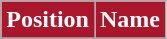<table class="wikitable">
<tr>
<th style="background:#AC162C; color:white;" scope="col">Position</th>
<th style="background:#AC162C; color:white;" scope="col">Name</th>
</tr>
<tr>
</tr>
</table>
